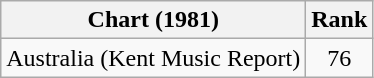<table class="wikitable sortable">
<tr>
<th>Chart (1981)</th>
<th>Rank</th>
</tr>
<tr>
<td>Australia (Kent Music Report)</td>
<td align="center">76</td>
</tr>
</table>
